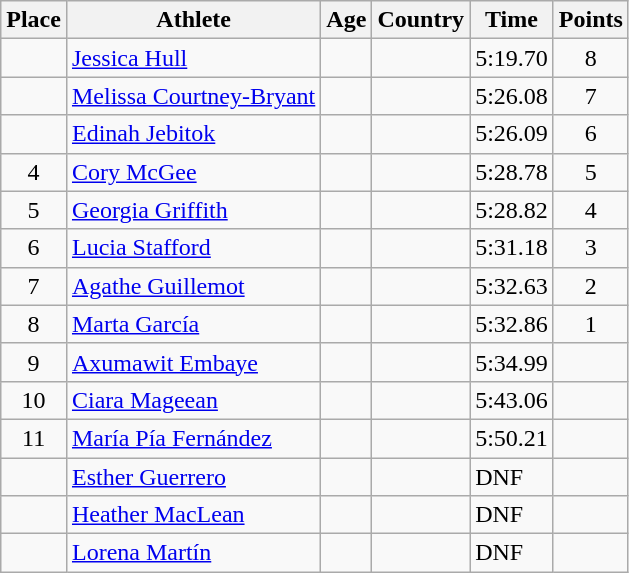<table class="wikitable mw-datatable sortable">
<tr>
<th>Place</th>
<th>Athlete</th>
<th>Age</th>
<th>Country</th>
<th>Time</th>
<th>Points</th>
</tr>
<tr>
<td align=center></td>
<td><a href='#'>Jessica Hull</a></td>
<td></td>
<td></td>
<td>5:19.70</td>
<td align=center>8</td>
</tr>
<tr>
<td align=center></td>
<td><a href='#'>Melissa Courtney-Bryant</a></td>
<td></td>
<td></td>
<td>5:26.08</td>
<td align=center>7</td>
</tr>
<tr>
<td align=center></td>
<td><a href='#'>Edinah Jebitok</a></td>
<td></td>
<td></td>
<td>5:26.09</td>
<td align=center>6</td>
</tr>
<tr>
<td align=center>4</td>
<td><a href='#'>Cory McGee</a></td>
<td></td>
<td></td>
<td>5:28.78</td>
<td align=center>5</td>
</tr>
<tr>
<td align=center>5</td>
<td><a href='#'>Georgia Griffith</a></td>
<td></td>
<td></td>
<td>5:28.82</td>
<td align=center>4</td>
</tr>
<tr>
<td align=center>6</td>
<td><a href='#'>Lucia Stafford</a></td>
<td></td>
<td></td>
<td>5:31.18</td>
<td align=center>3</td>
</tr>
<tr>
<td align=center>7</td>
<td><a href='#'>Agathe Guillemot</a></td>
<td></td>
<td></td>
<td>5:32.63</td>
<td align=center>2</td>
</tr>
<tr>
<td align=center>8</td>
<td><a href='#'>Marta García</a></td>
<td></td>
<td></td>
<td>5:32.86</td>
<td align=center>1</td>
</tr>
<tr>
<td align=center>9</td>
<td><a href='#'>Axumawit Embaye</a></td>
<td></td>
<td></td>
<td>5:34.99</td>
<td align=center></td>
</tr>
<tr>
<td align=center>10</td>
<td><a href='#'>Ciara Mageean</a></td>
<td></td>
<td></td>
<td>5:43.06</td>
<td align=center></td>
</tr>
<tr>
<td align=center>11</td>
<td><a href='#'>María Pía Fernández</a></td>
<td></td>
<td></td>
<td>5:50.21</td>
<td align=center></td>
</tr>
<tr>
<td align=center></td>
<td><a href='#'>Esther Guerrero</a></td>
<td></td>
<td></td>
<td>DNF</td>
<td align=center></td>
</tr>
<tr>
<td align=center></td>
<td><a href='#'>Heather MacLean</a></td>
<td></td>
<td></td>
<td>DNF</td>
<td align=center></td>
</tr>
<tr>
<td align=center></td>
<td><a href='#'>Lorena Martín</a></td>
<td></td>
<td></td>
<td>DNF</td>
<td align=center></td>
</tr>
</table>
